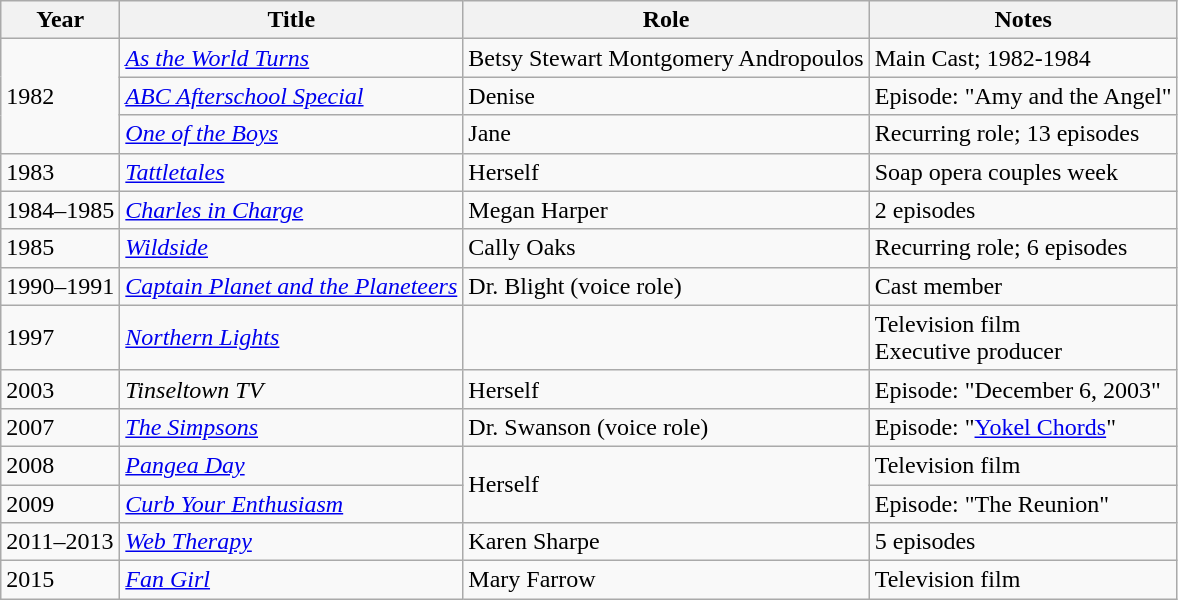<table class="wikitable sortable">
<tr>
<th>Year</th>
<th>Title</th>
<th>Role</th>
<th class="unsortable">Notes</th>
</tr>
<tr>
<td rowspan=3>1982</td>
<td><em><a href='#'>As the World Turns</a></em></td>
<td>Betsy Stewart Montgomery Andropoulos</td>
<td>Main Cast; 1982-1984</td>
</tr>
<tr>
<td><em><a href='#'>ABC Afterschool Special</a></em></td>
<td>Denise</td>
<td>Episode: "Amy and the Angel"</td>
</tr>
<tr>
<td><em><a href='#'>One of the Boys</a></em></td>
<td>Jane</td>
<td>Recurring role; 13 episodes</td>
</tr>
<tr>
<td>1983</td>
<td><em><a href='#'>Tattletales</a></em></td>
<td>Herself</td>
<td>Soap opera couples week</td>
</tr>
<tr>
<td>1984–1985</td>
<td><em><a href='#'>Charles in Charge</a></em></td>
<td>Megan Harper</td>
<td>2 episodes</td>
</tr>
<tr>
<td>1985</td>
<td><em><a href='#'>Wildside</a></em></td>
<td>Cally Oaks</td>
<td>Recurring role; 6 episodes</td>
</tr>
<tr>
<td>1990–1991</td>
<td><em><a href='#'>Captain Planet and the Planeteers</a></em></td>
<td>Dr. Blight (voice role)</td>
<td>Cast member</td>
</tr>
<tr>
<td>1997</td>
<td><em><a href='#'>Northern Lights</a></em></td>
<td></td>
<td>Television film<br>Executive producer</td>
</tr>
<tr>
<td>2003</td>
<td><em>Tinseltown TV</em></td>
<td>Herself</td>
<td>Episode: "December 6, 2003"</td>
</tr>
<tr>
<td>2007</td>
<td><em><a href='#'>The Simpsons</a></em></td>
<td>Dr. Swanson (voice role)</td>
<td>Episode: "<a href='#'>Yokel Chords</a>"</td>
</tr>
<tr>
<td>2008</td>
<td><em><a href='#'>Pangea Day</a></em></td>
<td rowspan=2>Herself</td>
<td>Television film</td>
</tr>
<tr>
<td>2009</td>
<td><em><a href='#'>Curb Your Enthusiasm</a></em></td>
<td>Episode: "The Reunion"</td>
</tr>
<tr>
<td>2011–2013</td>
<td><em><a href='#'>Web Therapy</a></em></td>
<td>Karen Sharpe</td>
<td>5 episodes</td>
</tr>
<tr>
<td>2015</td>
<td><em><a href='#'>Fan Girl</a></em></td>
<td>Mary Farrow</td>
<td>Television film</td>
</tr>
</table>
